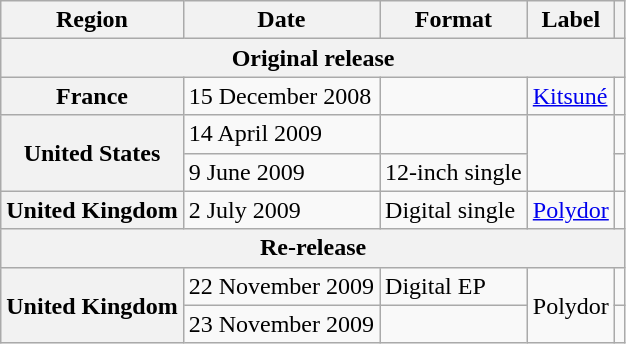<table class="wikitable plainrowheaders">
<tr>
<th scope="col">Region</th>
<th scope="col">Date</th>
<th scope="col">Format</th>
<th scope="col">Label</th>
<th scope="col"></th>
</tr>
<tr>
<th colspan="6">Original release</th>
</tr>
<tr>
<th scope="row">France</th>
<td>15 December 2008</td>
<td></td>
<td><a href='#'>Kitsuné</a></td>
<td align="center"></td>
</tr>
<tr>
<th scope="row" rowspan="2">United States</th>
<td>14 April 2009</td>
<td></td>
<td rowspan="2"></td>
<td align="center"></td>
</tr>
<tr>
<td>9 June 2009</td>
<td>12-inch single</td>
<td align="center"></td>
</tr>
<tr>
<th scope="row">United Kingdom</th>
<td>2 July 2009</td>
<td>Digital single</td>
<td><a href='#'>Polydor</a></td>
<td align="center"></td>
</tr>
<tr>
<th colspan="6">Re-release</th>
</tr>
<tr>
<th scope="row" rowspan="2">United Kingdom</th>
<td>22 November 2009</td>
<td>Digital EP</td>
<td rowspan="2">Polydor</td>
<td align="center"></td>
</tr>
<tr>
<td>23 November 2009</td>
<td></td>
<td align="center"></td>
</tr>
</table>
